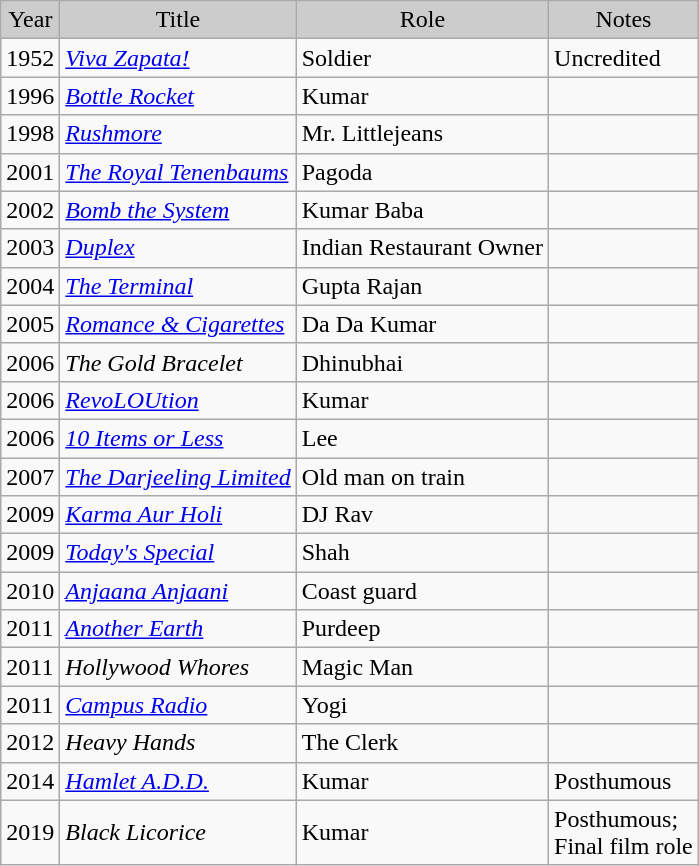<table class="wikitable">
<tr style="background:#ccc; text-align:center;">
<td>Year</td>
<td>Title</td>
<td>Role</td>
<td>Notes</td>
</tr>
<tr>
<td>1952</td>
<td><em><a href='#'>Viva Zapata!</a></em></td>
<td>Soldier</td>
<td>Uncredited</td>
</tr>
<tr>
<td>1996</td>
<td><em><a href='#'>Bottle Rocket</a></em></td>
<td>Kumar</td>
<td></td>
</tr>
<tr>
<td>1998</td>
<td><em><a href='#'>Rushmore</a></em></td>
<td>Mr. Littlejeans</td>
<td></td>
</tr>
<tr>
<td>2001</td>
<td><em><a href='#'>The Royal Tenenbaums</a></em></td>
<td>Pagoda</td>
<td></td>
</tr>
<tr>
<td>2002</td>
<td><em><a href='#'>Bomb the System</a></em></td>
<td>Kumar Baba</td>
<td></td>
</tr>
<tr>
<td>2003</td>
<td><em><a href='#'>Duplex</a></em></td>
<td>Indian Restaurant Owner</td>
<td></td>
</tr>
<tr>
<td>2004</td>
<td><em><a href='#'>The Terminal</a></em></td>
<td>Gupta Rajan</td>
<td></td>
</tr>
<tr>
<td>2005</td>
<td><em><a href='#'>Romance & Cigarettes</a></em></td>
<td>Da Da Kumar</td>
<td></td>
</tr>
<tr>
<td>2006</td>
<td><em>The Gold Bracelet</em></td>
<td>Dhinubhai</td>
<td></td>
</tr>
<tr>
<td>2006</td>
<td><em><a href='#'>RevoLOUtion</a></em></td>
<td>Kumar</td>
<td></td>
</tr>
<tr>
<td>2006</td>
<td><em><a href='#'>10 Items or Less</a></em></td>
<td>Lee</td>
<td></td>
</tr>
<tr>
<td>2007</td>
<td><em><a href='#'>The Darjeeling Limited</a></em></td>
<td>Old man on train</td>
<td></td>
</tr>
<tr>
<td>2009</td>
<td><em><a href='#'>Karma Aur Holi</a></em></td>
<td>DJ Rav</td>
<td></td>
</tr>
<tr>
<td>2009</td>
<td><em><a href='#'>Today's Special</a></em></td>
<td>Shah</td>
<td></td>
</tr>
<tr>
<td>2010</td>
<td><em><a href='#'>Anjaana Anjaani</a></em></td>
<td>Coast guard</td>
<td></td>
</tr>
<tr>
<td>2011</td>
<td><em><a href='#'>Another Earth</a></em></td>
<td>Purdeep</td>
<td></td>
</tr>
<tr>
<td>2011</td>
<td><em>Hollywood Whores</em></td>
<td>Magic Man</td>
<td></td>
</tr>
<tr>
<td>2011</td>
<td><em><a href='#'>Campus Radio</a></em></td>
<td>Yogi</td>
<td></td>
</tr>
<tr>
<td>2012</td>
<td><em>Heavy Hands</em></td>
<td>The Clerk</td>
<td></td>
</tr>
<tr>
<td>2014</td>
<td><em><a href='#'>Hamlet A.D.D.</a></em></td>
<td>Kumar</td>
<td>Posthumous</td>
</tr>
<tr>
<td>2019</td>
<td><em>Black Licorice</em></td>
<td>Kumar</td>
<td>Posthumous;<br>Final film role</td>
</tr>
</table>
